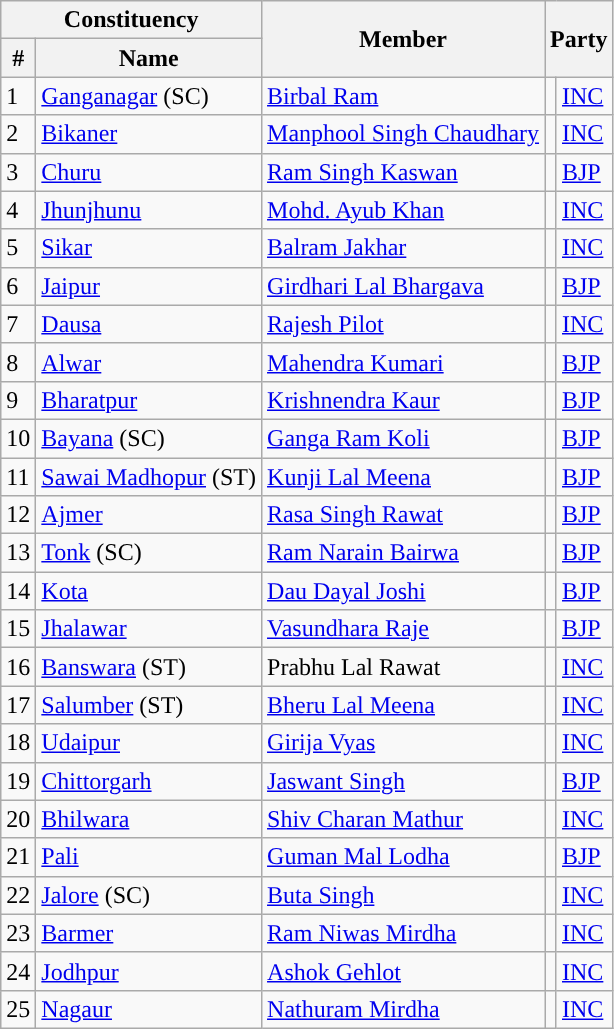<table class="wikitable sortable">
<tr>
<th colspan="2">Constituency</th>
<th rowspan="2">Member</th>
<th colspan="2" rowspan="2">Party</th>
</tr>
<tr>
<th>#</th>
<th>Name</th>
</tr>
<tr>
<td>1</td>
<td><a href='#'>Ganganagar</a> (SC)</td>
<td><a href='#'>Birbal Ram</a></td>
<td style="background-color: "></td>
<td><a href='#'>INC</a></td>
</tr>
<tr>
<td>2</td>
<td><a href='#'>Bikaner</a></td>
<td><a href='#'>Manphool Singh Chaudhary</a></td>
<td style="background-color: "></td>
<td><a href='#'>INC</a></td>
</tr>
<tr>
<td>3</td>
<td><a href='#'>Churu</a></td>
<td><a href='#'>Ram Singh Kaswan</a></td>
<td style="background-color: "></td>
<td><a href='#'>BJP</a></td>
</tr>
<tr>
<td>4</td>
<td><a href='#'>Jhunjhunu</a></td>
<td><a href='#'>Mohd. Ayub Khan</a></td>
<td style="background-color: "></td>
<td><a href='#'>INC</a></td>
</tr>
<tr>
<td>5</td>
<td><a href='#'>Sikar</a></td>
<td><a href='#'>Balram Jakhar</a></td>
<td style="background-color: "></td>
<td><a href='#'>INC</a></td>
</tr>
<tr>
<td>6</td>
<td><a href='#'>Jaipur</a></td>
<td><a href='#'>Girdhari Lal Bhargava</a></td>
<td style="background-color: "></td>
<td><a href='#'>BJP</a></td>
</tr>
<tr>
<td>7</td>
<td><a href='#'>Dausa</a></td>
<td><a href='#'>Rajesh Pilot</a></td>
<td style="background-color: "></td>
<td><a href='#'>INC</a></td>
</tr>
<tr>
<td>8</td>
<td><a href='#'>Alwar</a></td>
<td><a href='#'>Mahendra Kumari</a></td>
<td style="background-color: "></td>
<td><a href='#'>BJP</a></td>
</tr>
<tr>
<td>9</td>
<td><a href='#'>Bharatpur</a></td>
<td><a href='#'>Krishnendra Kaur</a></td>
<td style="background-color: "></td>
<td><a href='#'>BJP</a></td>
</tr>
<tr>
<td>10</td>
<td><a href='#'>Bayana</a> (SC)</td>
<td><a href='#'>Ganga Ram Koli</a></td>
<td style="background-color: "></td>
<td><a href='#'>BJP</a></td>
</tr>
<tr>
<td>11</td>
<td><a href='#'>Sawai Madhopur</a> (ST)</td>
<td><a href='#'>Kunji Lal Meena</a></td>
<td style="background-color: "></td>
<td><a href='#'>BJP</a></td>
</tr>
<tr>
<td>12</td>
<td><a href='#'>Ajmer</a></td>
<td><a href='#'>Rasa Singh Rawat</a></td>
<td style="background-color: "></td>
<td><a href='#'>BJP</a></td>
</tr>
<tr>
<td>13</td>
<td><a href='#'>Tonk</a> (SC)</td>
<td><a href='#'>Ram Narain Bairwa</a></td>
<td style="background-color: "></td>
<td><a href='#'>BJP</a></td>
</tr>
<tr>
<td>14</td>
<td><a href='#'>Kota</a></td>
<td><a href='#'>Dau Dayal Joshi</a></td>
<td style="background-color: "></td>
<td><a href='#'>BJP</a></td>
</tr>
<tr>
<td>15</td>
<td><a href='#'>Jhalawar</a></td>
<td><a href='#'>Vasundhara Raje</a></td>
<td style="background-color: "></td>
<td><a href='#'>BJP</a></td>
</tr>
<tr>
<td>16</td>
<td><a href='#'>Banswara</a> (ST)</td>
<td>Prabhu Lal Rawat</td>
<td style="background-color: "></td>
<td><a href='#'>INC</a></td>
</tr>
<tr>
<td>17</td>
<td><a href='#'>Salumber</a> (ST)</td>
<td><a href='#'>Bheru Lal Meena</a></td>
<td style="background-color: "></td>
<td><a href='#'>INC</a></td>
</tr>
<tr>
<td>18</td>
<td><a href='#'>Udaipur</a></td>
<td><a href='#'>Girija Vyas</a></td>
<td style="background-color: "></td>
<td><a href='#'>INC</a></td>
</tr>
<tr>
<td>19</td>
<td><a href='#'>Chittorgarh</a></td>
<td><a href='#'>Jaswant Singh</a></td>
<td style="background-color: "></td>
<td><a href='#'>BJP</a></td>
</tr>
<tr>
<td>20</td>
<td><a href='#'>Bhilwara</a></td>
<td><a href='#'>Shiv Charan Mathur</a></td>
<td style="background-color: "></td>
<td><a href='#'>INC</a></td>
</tr>
<tr>
<td>21</td>
<td><a href='#'>Pali</a></td>
<td><a href='#'>Guman Mal Lodha</a></td>
<td style="background-color: "></td>
<td><a href='#'>BJP</a></td>
</tr>
<tr>
<td>22</td>
<td><a href='#'>Jalore</a> (SC)</td>
<td><a href='#'>Buta Singh</a></td>
<td style="background-color: "></td>
<td><a href='#'>INC</a></td>
</tr>
<tr>
<td>23</td>
<td><a href='#'>Barmer</a></td>
<td><a href='#'>Ram Niwas Mirdha</a></td>
<td style="background-color: "></td>
<td><a href='#'>INC</a></td>
</tr>
<tr>
<td>24</td>
<td><a href='#'>Jodhpur</a></td>
<td><a href='#'>Ashok Gehlot</a></td>
<td style="background-color: "></td>
<td><a href='#'>INC</a></td>
</tr>
<tr>
<td>25</td>
<td><a href='#'>Nagaur</a></td>
<td><a href='#'>Nathuram Mirdha</a></td>
<td style="background-color: "></td>
<td><a href='#'>INC</a></td>
</tr>
</table>
